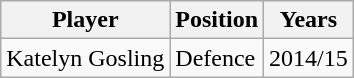<table class="wikitable sortable">
<tr>
<th>Player</th>
<th>Position</th>
<th>Years</th>
</tr>
<tr>
<td>Katelyn Gosling</td>
<td>Defence</td>
<td>2014/15</td>
</tr>
</table>
